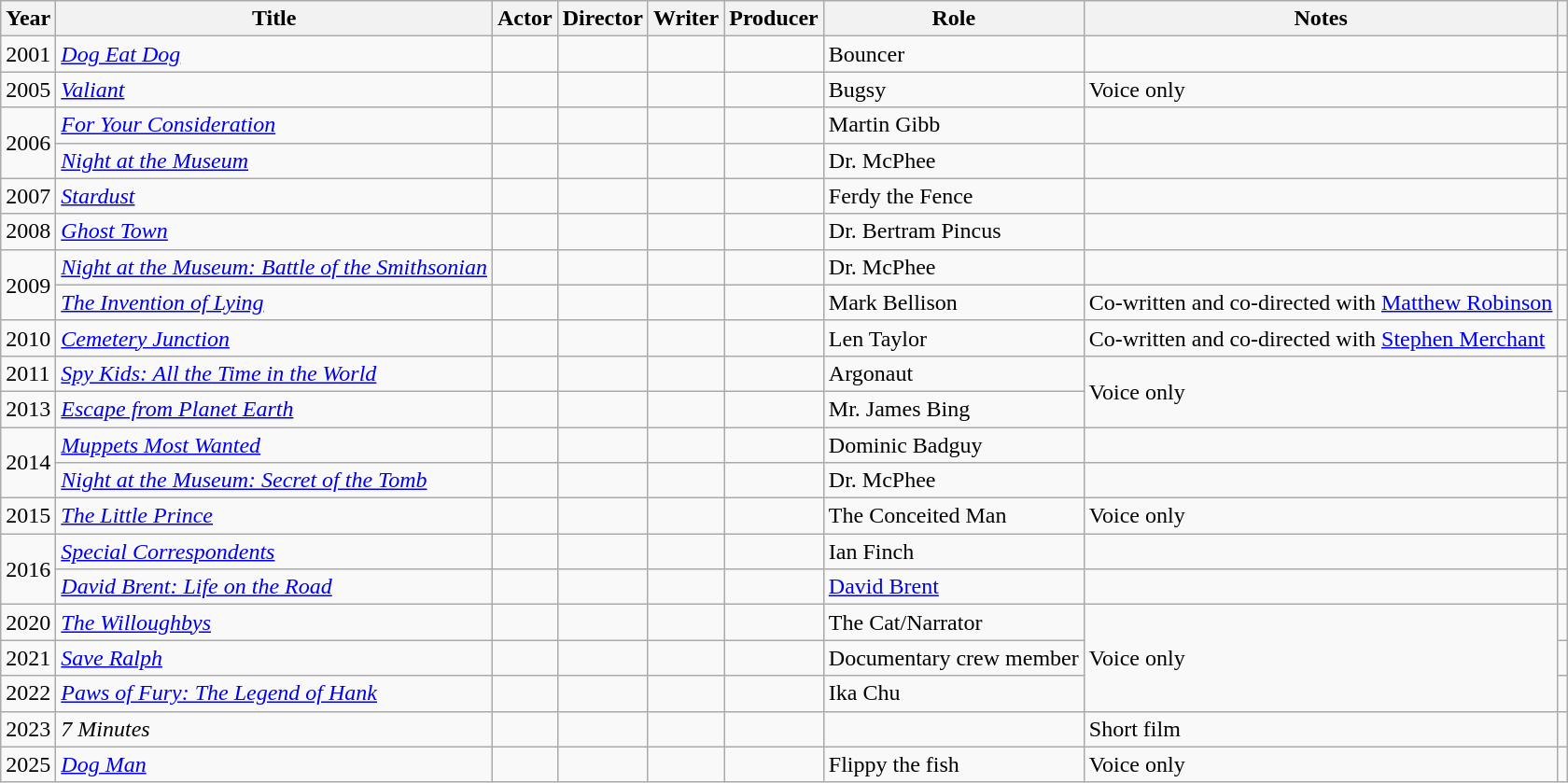<table class="wikitable sortable">
<tr>
<th>Year</th>
<th>Title</th>
<th>Actor</th>
<th>Director</th>
<th>Writer</th>
<th>Producer</th>
<th>Role</th>
<th class="unsortable">Notes</th>
<th class="unsortable"></th>
</tr>
<tr>
<td>2001</td>
<td><em><a href='#'>Dog Eat Dog</a></em></td>
<td></td>
<td></td>
<td></td>
<td></td>
<td>Bouncer</td>
<td></td>
<td></td>
</tr>
<tr>
<td>2005</td>
<td><em><a href='#'>Valiant</a></em></td>
<td></td>
<td></td>
<td></td>
<td></td>
<td>Bugsy</td>
<td>Voice only</td>
<td></td>
</tr>
<tr>
<td rowspan="2">2006</td>
<td><em><a href='#'>For Your Consideration</a></em></td>
<td></td>
<td></td>
<td></td>
<td></td>
<td>Martin Gibb</td>
<td></td>
<td></td>
</tr>
<tr>
<td><em><a href='#'>Night at the Museum</a></em></td>
<td></td>
<td></td>
<td></td>
<td></td>
<td>Dr. McPhee</td>
<td></td>
<td></td>
</tr>
<tr>
<td>2007</td>
<td><em><a href='#'>Stardust</a></em></td>
<td></td>
<td></td>
<td></td>
<td></td>
<td>Ferdy the Fence</td>
<td></td>
<td></td>
</tr>
<tr>
<td>2008</td>
<td><em><a href='#'>Ghost Town</a></em></td>
<td></td>
<td></td>
<td></td>
<td></td>
<td>Dr. Bertram Pincus</td>
<td></td>
<td></td>
</tr>
<tr>
<td rowspan="2">2009</td>
<td><em><a href='#'>Night at the Museum: Battle of the Smithsonian</a></em></td>
<td></td>
<td></td>
<td></td>
<td></td>
<td>Dr. McPhee</td>
<td></td>
<td></td>
</tr>
<tr>
<td><em><a href='#'>The Invention of Lying</a></em></td>
<td></td>
<td></td>
<td></td>
<td></td>
<td>Mark Bellison</td>
<td>Co-written and co-directed with <a href='#'>Matthew Robinson</a></td>
<td></td>
</tr>
<tr>
<td>2010</td>
<td><em><a href='#'>Cemetery Junction</a></em></td>
<td></td>
<td></td>
<td></td>
<td></td>
<td>Len Taylor</td>
<td>Co-written and co-directed with <a href='#'>Stephen Merchant</a></td>
<td></td>
</tr>
<tr>
<td>2011</td>
<td><em><a href='#'>Spy Kids: All the Time in the World</a></em></td>
<td></td>
<td></td>
<td></td>
<td></td>
<td>Argonaut</td>
<td rowspan="2">Voice only</td>
<td></td>
</tr>
<tr>
<td>2013</td>
<td><em><a href='#'>Escape from Planet Earth</a></em></td>
<td></td>
<td></td>
<td></td>
<td></td>
<td>Mr. James Bing</td>
<td></td>
</tr>
<tr>
<td rowspan="2">2014</td>
<td><em><a href='#'>Muppets Most Wanted</a></em></td>
<td></td>
<td></td>
<td></td>
<td></td>
<td>Dominic Badguy</td>
<td></td>
<td></td>
</tr>
<tr>
<td><em><a href='#'>Night at the Museum: Secret of the Tomb</a></em></td>
<td></td>
<td></td>
<td></td>
<td></td>
<td>Dr. McPhee</td>
<td></td>
<td></td>
</tr>
<tr>
<td>2015</td>
<td><em><a href='#'>The Little Prince</a></em></td>
<td></td>
<td></td>
<td></td>
<td></td>
<td>The Conceited Man</td>
<td>Voice only</td>
<td></td>
</tr>
<tr>
<td rowspan="2">2016</td>
<td><em><a href='#'>Special Correspondents</a></em></td>
<td></td>
<td></td>
<td></td>
<td></td>
<td>Ian Finch</td>
<td></td>
<td></td>
</tr>
<tr>
<td><em><a href='#'>David Brent: Life on the Road</a></em></td>
<td></td>
<td></td>
<td></td>
<td></td>
<td><a href='#'>David Brent</a></td>
<td></td>
<td></td>
</tr>
<tr>
<td>2020</td>
<td><em><a href='#'>The Willoughbys</a></em></td>
<td></td>
<td></td>
<td></td>
<td></td>
<td>The Cat/Narrator</td>
<td rowspan=3>Voice only</td>
<td></td>
</tr>
<tr>
<td>2021</td>
<td><em><a href='#'>Save Ralph</a></em></td>
<td></td>
<td></td>
<td></td>
<td></td>
<td>Documentary crew member</td>
<td></td>
</tr>
<tr>
<td>2022</td>
<td><em><a href='#'>Paws of Fury: The Legend of Hank</a></em></td>
<td></td>
<td></td>
<td></td>
<td></td>
<td>Ika Chu</td>
<td></td>
</tr>
<tr>
<td>2023</td>
<td><em>7 Minutes</em></td>
<td></td>
<td></td>
<td></td>
<td></td>
<td></td>
<td>Short film</td>
<td></td>
</tr>
<tr>
<td>2025</td>
<td><em><a href='#'>Dog Man</a></em></td>
<td></td>
<td></td>
<td></td>
<td></td>
<td>Flippy the fish</td>
<td>Voice only</td>
<td></td>
</tr>
</table>
